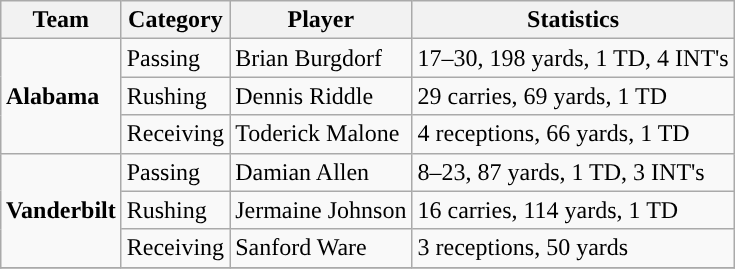<table class="wikitable" style="float: right;">
<tr>
<th>Team</th>
<th>Category</th>
<th>Player</th>
<th>Statistics</th>
</tr>
<tr>
<td rowspan=3><strong>Alabama</strong></td>
<td>Passing</td>
<td>Brian Burgdorf</td>
<td>17–30, 198 yards, 1 TD, 4 INT's</td>
</tr>
<tr>
<td>Rushing</td>
<td>Dennis Riddle</td>
<td>29 carries, 69 yards, 1 TD</td>
</tr>
<tr>
<td>Receiving</td>
<td>Toderick Malone</td>
<td>4 receptions, 66 yards, 1 TD</td>
</tr>
<tr>
<td rowspan=3><strong>Vanderbilt</strong></td>
<td>Passing</td>
<td>Damian Allen</td>
<td>8–23, 87 yards, 1 TD, 3 INT's</td>
</tr>
<tr>
<td>Rushing</td>
<td>Jermaine Johnson</td>
<td>16 carries, 114 yards, 1 TD</td>
</tr>
<tr>
<td>Receiving</td>
<td>Sanford Ware</td>
<td>3 receptions, 50 yards</td>
</tr>
<tr>
</tr>
</table>
